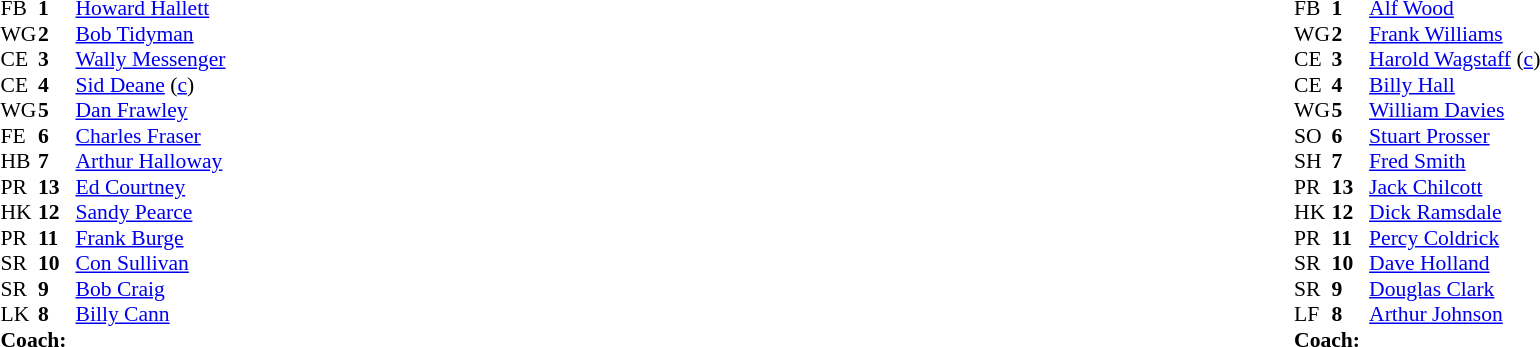<table width="100%">
<tr>
<td valign="top" width="50%"><br><table style="font-size: 90%" cellspacing="0" cellpadding="0">
<tr>
<th width="25"></th>
<th width="25"></th>
</tr>
<tr>
<td>FB</td>
<td><strong>1</strong></td>
<td> <a href='#'>Howard Hallett</a></td>
</tr>
<tr>
<td>WG</td>
<td><strong>2</strong></td>
<td> <a href='#'>Bob Tidyman</a></td>
</tr>
<tr>
<td>CE</td>
<td><strong>3</strong></td>
<td> <a href='#'>Wally Messenger</a></td>
</tr>
<tr>
<td>CE</td>
<td><strong>4</strong></td>
<td> <a href='#'>Sid Deane</a> (<a href='#'>c</a>)</td>
</tr>
<tr>
<td>WG</td>
<td><strong>5</strong></td>
<td> <a href='#'>Dan Frawley</a></td>
</tr>
<tr>
<td>FE</td>
<td><strong>6</strong></td>
<td> <a href='#'>Charles Fraser</a></td>
</tr>
<tr>
<td>HB</td>
<td><strong>7</strong></td>
<td> <a href='#'>Arthur Halloway</a></td>
</tr>
<tr>
<td>PR</td>
<td><strong>13</strong></td>
<td> <a href='#'>Ed Courtney</a></td>
</tr>
<tr>
<td>HK</td>
<td><strong>12</strong></td>
<td> <a href='#'>Sandy Pearce</a></td>
</tr>
<tr>
<td>PR</td>
<td><strong>11</strong></td>
<td> <a href='#'>Frank Burge</a></td>
</tr>
<tr>
<td>SR</td>
<td><strong>10</strong></td>
<td> <a href='#'>Con Sullivan</a></td>
</tr>
<tr>
<td>SR</td>
<td><strong>9</strong></td>
<td> <a href='#'>Bob Craig</a></td>
</tr>
<tr>
<td>LK</td>
<td><strong>8</strong></td>
<td> <a href='#'>Billy Cann</a></td>
</tr>
<tr>
<td colspan=3><strong>Coach:</strong></td>
</tr>
<tr>
<td colspan="4"></td>
</tr>
</table>
</td>
<td valign="top" width="50%"><br><table style="font-size: 90%" cellspacing="0" cellpadding="0" align="center">
<tr>
<th width="25"></th>
<th width="25"></th>
</tr>
<tr>
<td>FB</td>
<td><strong>1</strong></td>
<td> <a href='#'>Alf Wood</a></td>
</tr>
<tr>
<td>WG</td>
<td><strong>2</strong></td>
<td> <a href='#'>Frank Williams</a></td>
</tr>
<tr>
<td>CE</td>
<td><strong>3</strong></td>
<td> <a href='#'>Harold Wagstaff</a> (<a href='#'>c</a>)</td>
</tr>
<tr>
<td>CE</td>
<td><strong>4</strong></td>
<td> <a href='#'>Billy Hall</a></td>
</tr>
<tr>
<td>WG</td>
<td><strong>5</strong></td>
<td> <a href='#'>William Davies</a></td>
</tr>
<tr>
<td>SO</td>
<td><strong>6</strong></td>
<td> <a href='#'>Stuart Prosser</a></td>
</tr>
<tr>
<td>SH</td>
<td><strong>7</strong></td>
<td> <a href='#'>Fred Smith</a></td>
</tr>
<tr>
<td>PR</td>
<td><strong>13</strong></td>
<td> <a href='#'>Jack Chilcott</a></td>
</tr>
<tr>
<td>HK</td>
<td><strong>12</strong></td>
<td> <a href='#'>Dick Ramsdale</a></td>
</tr>
<tr>
<td>PR</td>
<td><strong>11</strong></td>
<td> <a href='#'>Percy Coldrick</a></td>
</tr>
<tr>
<td>SR</td>
<td><strong>10</strong></td>
<td> <a href='#'>Dave Holland</a></td>
</tr>
<tr>
<td>SR</td>
<td><strong>9</strong></td>
<td> <a href='#'>Douglas Clark</a></td>
</tr>
<tr>
<td>LF</td>
<td><strong>8</strong></td>
<td> <a href='#'>Arthur Johnson</a></td>
</tr>
<tr>
<td colspan=3><strong>Coach:</strong></td>
</tr>
<tr>
<td colspan="4"></td>
</tr>
</table>
</td>
</tr>
</table>
